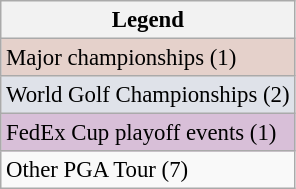<table class="wikitable" style="font-size:95%;">
<tr>
<th>Legend</th>
</tr>
<tr style="background:#e5d1cb;">
<td>Major championships (1)</td>
</tr>
<tr style="background:#dfe2e9;">
<td>World Golf Championships (2)</td>
</tr>
<tr style="background:thistle;">
<td>FedEx Cup playoff events (1)</td>
</tr>
<tr>
<td>Other PGA Tour (7)</td>
</tr>
</table>
